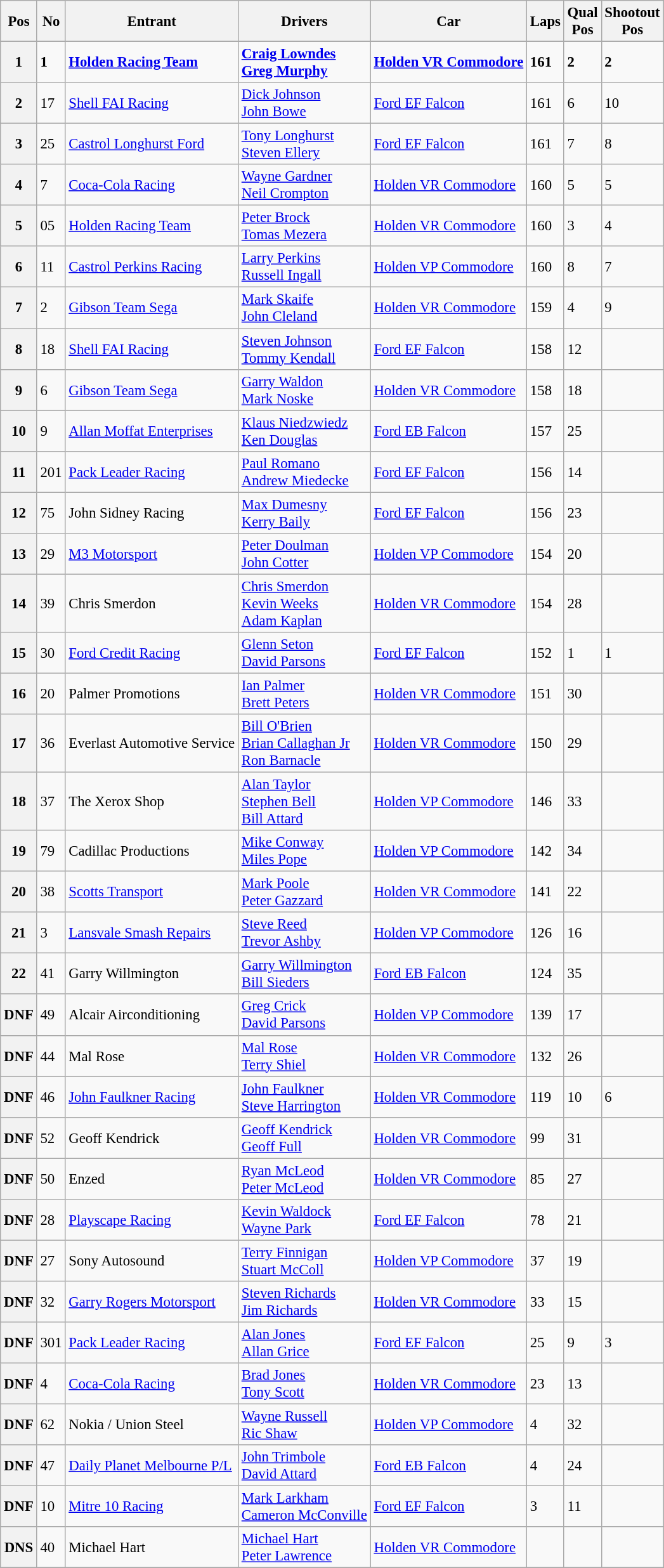<table class="wikitable sortable" style="font-size: 95%;">
<tr>
<th>Pos</th>
<th>No</th>
<th>Entrant</th>
<th>Drivers</th>
<th>Car</th>
<th>Laps</th>
<th>Qual<br>Pos</th>
<th>Shootout<br>Pos</th>
</tr>
<tr>
</tr>
<tr style="font-weight:bold">
<th>1</th>
<td>1</td>
<td><a href='#'>Holden Racing Team</a></td>
<td> <a href='#'>Craig Lowndes</a><br> <a href='#'>Greg Murphy</a></td>
<td><a href='#'>Holden VR Commodore</a></td>
<td>161</td>
<td>2</td>
<td>2</td>
</tr>
<tr>
<th>2</th>
<td>17</td>
<td><a href='#'>Shell FAI Racing</a></td>
<td> <a href='#'>Dick Johnson</a><br> <a href='#'>John Bowe</a></td>
<td><a href='#'>Ford EF Falcon</a></td>
<td>161</td>
<td>6</td>
<td>10</td>
</tr>
<tr>
<th>3</th>
<td>25</td>
<td><a href='#'>Castrol Longhurst Ford</a></td>
<td> <a href='#'>Tony Longhurst</a><br> <a href='#'>Steven Ellery</a></td>
<td><a href='#'>Ford EF Falcon</a></td>
<td>161</td>
<td>7</td>
<td>8</td>
</tr>
<tr>
<th>4</th>
<td>7</td>
<td><a href='#'>Coca-Cola Racing</a></td>
<td> <a href='#'>Wayne Gardner</a><br> <a href='#'>Neil Crompton</a></td>
<td><a href='#'>Holden VR Commodore</a></td>
<td>160</td>
<td>5</td>
<td>5</td>
</tr>
<tr>
<th>5</th>
<td>05</td>
<td><a href='#'>Holden Racing Team</a></td>
<td> <a href='#'>Peter Brock</a><br> <a href='#'>Tomas Mezera</a></td>
<td><a href='#'>Holden VR Commodore</a></td>
<td>160</td>
<td>3</td>
<td>4</td>
</tr>
<tr>
<th>6</th>
<td>11</td>
<td><a href='#'>Castrol Perkins Racing</a></td>
<td> <a href='#'>Larry Perkins</a><br> <a href='#'>Russell Ingall</a></td>
<td><a href='#'>Holden VP Commodore</a></td>
<td>160</td>
<td>8</td>
<td>7</td>
</tr>
<tr>
<th>7</th>
<td>2</td>
<td><a href='#'>Gibson Team Sega</a></td>
<td> <a href='#'>Mark Skaife</a><br> <a href='#'>John Cleland</a></td>
<td><a href='#'>Holden VR Commodore</a></td>
<td>159</td>
<td>4</td>
<td>9</td>
</tr>
<tr>
<th>8</th>
<td>18</td>
<td><a href='#'>Shell FAI Racing</a></td>
<td> <a href='#'>Steven Johnson</a><br> <a href='#'>Tommy Kendall</a></td>
<td><a href='#'>Ford EF Falcon</a></td>
<td>158</td>
<td>12</td>
<td></td>
</tr>
<tr>
<th>9</th>
<td>6</td>
<td><a href='#'>Gibson Team Sega</a></td>
<td> <a href='#'>Garry Waldon</a><br> <a href='#'>Mark Noske</a></td>
<td><a href='#'>Holden VR Commodore</a></td>
<td>158</td>
<td>18</td>
<td></td>
</tr>
<tr>
<th>10</th>
<td>9</td>
<td><a href='#'>Allan Moffat Enterprises</a></td>
<td> <a href='#'>Klaus Niedzwiedz</a><br> <a href='#'>Ken Douglas</a></td>
<td><a href='#'>Ford EB Falcon</a></td>
<td>157</td>
<td>25</td>
<td></td>
</tr>
<tr>
<th>11</th>
<td>201</td>
<td><a href='#'>Pack Leader Racing</a></td>
<td> <a href='#'>Paul Romano</a><br> <a href='#'>Andrew Miedecke</a></td>
<td><a href='#'>Ford EF Falcon</a></td>
<td>156</td>
<td>14</td>
<td></td>
</tr>
<tr>
<th>12</th>
<td>75</td>
<td>John Sidney Racing</td>
<td> <a href='#'>Max Dumesny</a><br> <a href='#'>Kerry Baily</a></td>
<td><a href='#'>Ford EF Falcon</a></td>
<td>156</td>
<td>23</td>
<td></td>
</tr>
<tr>
<th>13</th>
<td>29</td>
<td><a href='#'>M3 Motorsport</a></td>
<td> <a href='#'>Peter Doulman</a><br> <a href='#'>John Cotter</a></td>
<td><a href='#'>Holden VP Commodore</a></td>
<td>154</td>
<td>20</td>
<td></td>
</tr>
<tr>
<th>14</th>
<td>39</td>
<td>Chris Smerdon</td>
<td> <a href='#'>Chris Smerdon</a><br> <a href='#'>Kevin Weeks</a><br> <a href='#'>Adam Kaplan</a></td>
<td><a href='#'>Holden VR Commodore</a></td>
<td>154</td>
<td>28</td>
<td></td>
</tr>
<tr>
<th>15</th>
<td>30</td>
<td><a href='#'>Ford Credit Racing</a></td>
<td> <a href='#'>Glenn Seton</a><br> <a href='#'>David Parsons</a></td>
<td><a href='#'>Ford EF Falcon</a></td>
<td>152</td>
<td>1</td>
<td>1</td>
</tr>
<tr>
<th>16</th>
<td>20</td>
<td>Palmer Promotions</td>
<td> <a href='#'>Ian Palmer</a><br> <a href='#'>Brett Peters</a></td>
<td><a href='#'>Holden VR Commodore</a></td>
<td>151</td>
<td>30</td>
<td></td>
</tr>
<tr>
<th>17</th>
<td>36</td>
<td>Everlast Automotive Service</td>
<td> <a href='#'>Bill O'Brien</a><br> <a href='#'>Brian Callaghan Jr</a><br> <a href='#'>Ron Barnacle</a></td>
<td><a href='#'>Holden VR Commodore</a></td>
<td>150</td>
<td>29</td>
<td></td>
</tr>
<tr>
<th>18</th>
<td>37</td>
<td>The Xerox Shop</td>
<td> <a href='#'>Alan Taylor</a><br> <a href='#'>Stephen Bell</a><br> <a href='#'>Bill Attard</a></td>
<td><a href='#'>Holden VP Commodore</a></td>
<td>146</td>
<td>33</td>
<td></td>
</tr>
<tr>
<th>19</th>
<td>79</td>
<td>Cadillac Productions</td>
<td> <a href='#'>Mike Conway</a><br> <a href='#'>Miles Pope</a></td>
<td><a href='#'>Holden VP Commodore</a></td>
<td>142</td>
<td>34</td>
<td></td>
</tr>
<tr>
<th>20</th>
<td>38</td>
<td><a href='#'>Scotts Transport</a></td>
<td> <a href='#'>Mark Poole</a><br> <a href='#'>Peter Gazzard</a></td>
<td><a href='#'>Holden VR Commodore</a></td>
<td>141</td>
<td>22</td>
<td></td>
</tr>
<tr>
<th>21</th>
<td>3</td>
<td><a href='#'>Lansvale Smash Repairs</a></td>
<td> <a href='#'>Steve Reed</a><br> <a href='#'>Trevor Ashby</a></td>
<td><a href='#'>Holden VP Commodore</a></td>
<td>126</td>
<td>16</td>
<td></td>
</tr>
<tr>
<th>22</th>
<td>41</td>
<td>Garry Willmington</td>
<td> <a href='#'>Garry Willmington</a><br> <a href='#'>Bill Sieders</a></td>
<td><a href='#'>Ford EB Falcon</a></td>
<td>124</td>
<td>35</td>
<td></td>
</tr>
<tr>
<th>DNF</th>
<td>49</td>
<td>Alcair Airconditioning</td>
<td> <a href='#'>Greg Crick</a><br> <a href='#'>David Parsons</a></td>
<td><a href='#'>Holden VP Commodore</a></td>
<td>139</td>
<td>17</td>
<td></td>
</tr>
<tr>
<th>DNF</th>
<td>44</td>
<td>Mal Rose</td>
<td> <a href='#'>Mal Rose</a><br> <a href='#'>Terry Shiel</a></td>
<td><a href='#'>Holden VR Commodore</a></td>
<td>132</td>
<td>26</td>
<td></td>
</tr>
<tr>
<th>DNF</th>
<td>46</td>
<td><a href='#'>John Faulkner Racing</a></td>
<td> <a href='#'>John Faulkner</a><br> <a href='#'>Steve Harrington</a></td>
<td><a href='#'>Holden VR Commodore</a></td>
<td>119</td>
<td>10</td>
<td>6</td>
</tr>
<tr>
<th>DNF</th>
<td>52</td>
<td>Geoff Kendrick</td>
<td> <a href='#'>Geoff Kendrick</a><br> <a href='#'>Geoff Full</a></td>
<td><a href='#'>Holden VR Commodore</a></td>
<td>99</td>
<td>31</td>
<td></td>
</tr>
<tr>
<th>DNF</th>
<td>50</td>
<td>Enzed</td>
<td> <a href='#'>Ryan McLeod</a><br> <a href='#'>Peter McLeod</a></td>
<td><a href='#'>Holden VR Commodore</a></td>
<td>85</td>
<td>27</td>
<td></td>
</tr>
<tr>
<th>DNF</th>
<td>28</td>
<td><a href='#'>Playscape Racing</a></td>
<td> <a href='#'>Kevin Waldock</a><br> <a href='#'>Wayne Park</a></td>
<td><a href='#'>Ford EF Falcon</a></td>
<td>78</td>
<td>21</td>
<td></td>
</tr>
<tr>
<th>DNF</th>
<td>27</td>
<td>Sony Autosound</td>
<td> <a href='#'>Terry Finnigan</a><br> <a href='#'>Stuart McColl</a></td>
<td><a href='#'>Holden VP Commodore</a></td>
<td>37</td>
<td>19</td>
<td></td>
</tr>
<tr>
<th>DNF</th>
<td>32</td>
<td><a href='#'>Garry Rogers Motorsport</a></td>
<td> <a href='#'>Steven Richards</a><br> <a href='#'>Jim Richards</a></td>
<td><a href='#'>Holden VR Commodore</a></td>
<td>33</td>
<td>15</td>
<td></td>
</tr>
<tr>
<th>DNF</th>
<td>301</td>
<td><a href='#'>Pack Leader Racing</a></td>
<td> <a href='#'>Alan Jones</a><br> <a href='#'>Allan Grice</a></td>
<td><a href='#'>Ford EF Falcon</a></td>
<td>25</td>
<td>9</td>
<td>3</td>
</tr>
<tr>
<th>DNF</th>
<td>4</td>
<td><a href='#'>Coca-Cola Racing</a></td>
<td> <a href='#'>Brad Jones</a><br> <a href='#'>Tony Scott</a></td>
<td><a href='#'>Holden VR Commodore</a></td>
<td>23</td>
<td>13</td>
<td></td>
</tr>
<tr>
<th>DNF</th>
<td>62</td>
<td>Nokia / Union Steel</td>
<td> <a href='#'>Wayne Russell</a><br> <a href='#'>Ric Shaw</a></td>
<td><a href='#'>Holden VP Commodore</a></td>
<td>4</td>
<td>32</td>
<td></td>
</tr>
<tr>
<th>DNF</th>
<td>47</td>
<td><a href='#'>Daily Planet Melbourne P/L</a></td>
<td> <a href='#'>John Trimbole</a><br> <a href='#'>David Attard</a></td>
<td><a href='#'>Ford EB Falcon</a></td>
<td>4</td>
<td>24</td>
<td></td>
</tr>
<tr>
<th>DNF</th>
<td>10</td>
<td><a href='#'>Mitre 10 Racing</a></td>
<td> <a href='#'>Mark Larkham</a><br> <a href='#'>Cameron McConville</a></td>
<td><a href='#'>Ford EF Falcon</a></td>
<td>3</td>
<td>11</td>
<td></td>
</tr>
<tr>
<th>DNS</th>
<td>40</td>
<td>Michael Hart</td>
<td> <a href='#'>Michael Hart</a> <br>  <a href='#'>Peter Lawrence</a></td>
<td><a href='#'>Holden VR Commodore</a></td>
<td></td>
<td></td>
<td></td>
</tr>
<tr>
</tr>
</table>
